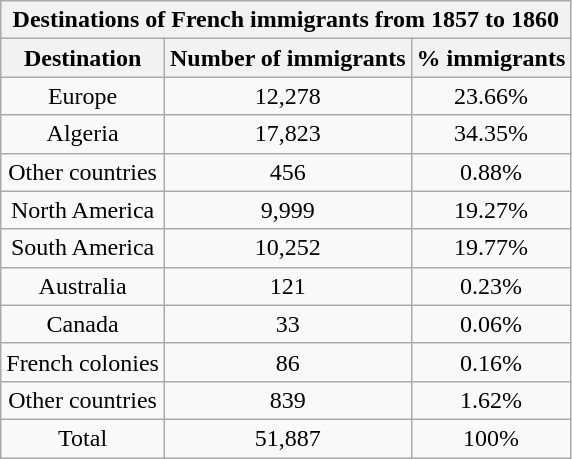<table class="wikitable" style="text-align:center;">
<tr>
<th colspan=5>Destinations of French immigrants from 1857 to 1860</th>
</tr>
<tr>
<th>Destination</th>
<th>Number of immigrants</th>
<th>% immigrants</th>
</tr>
<tr>
<td>Europe</td>
<td>12,278</td>
<td>23.66%</td>
</tr>
<tr>
<td>Algeria</td>
<td>17,823</td>
<td>34.35%</td>
</tr>
<tr>
<td>Other countries</td>
<td>456</td>
<td>0.88%</td>
</tr>
<tr>
<td>North America</td>
<td>9,999</td>
<td>19.27%</td>
</tr>
<tr>
<td>South America</td>
<td>10,252</td>
<td>19.77%</td>
</tr>
<tr>
<td>Australia</td>
<td>121</td>
<td>0.23%</td>
</tr>
<tr>
<td>Canada</td>
<td>33</td>
<td>0.06%</td>
</tr>
<tr>
<td>French colonies</td>
<td>86</td>
<td>0.16%</td>
</tr>
<tr>
<td>Other countries</td>
<td>839</td>
<td>1.62%</td>
</tr>
<tr>
<td>Total</td>
<td>51,887</td>
<td>100%</td>
</tr>
</table>
